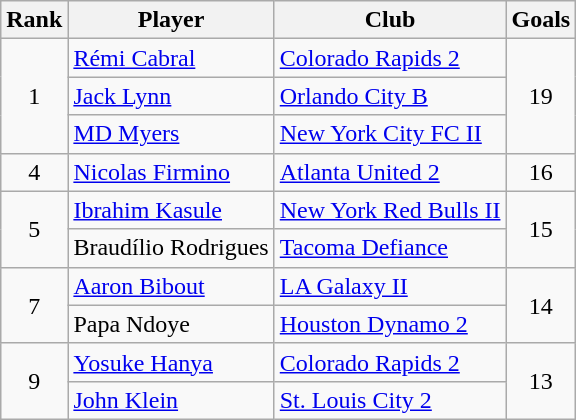<table class="wikitable" style="text-align:center">
<tr>
<th>Rank</th>
<th>Player</th>
<th>Club</th>
<th>Goals</th>
</tr>
<tr>
<td rowspan="3">1</td>
<td align="left"> <a href='#'>Rémi Cabral</a></td>
<td align="left"><a href='#'>Colorado Rapids 2</a></td>
<td rowspan="3">19</td>
</tr>
<tr>
<td align="left"> <a href='#'>Jack Lynn</a></td>
<td align="left"><a href='#'>Orlando City B</a></td>
</tr>
<tr>
<td align="left"> <a href='#'>MD Myers</a></td>
<td align="left"><a href='#'>New York City FC II</a></td>
</tr>
<tr>
<td>4</td>
<td align="left"> <a href='#'>Nicolas Firmino</a></td>
<td align="left"><a href='#'>Atlanta United 2</a></td>
<td>16</td>
</tr>
<tr>
<td rowspan="2">5</td>
<td align="left"> <a href='#'>Ibrahim Kasule</a></td>
<td align="left"><a href='#'>New York Red Bulls II</a></td>
<td rowspan="2">15</td>
</tr>
<tr>
<td align="left"> Braudílio Rodrigues</td>
<td align="left"><a href='#'>Tacoma Defiance</a></td>
</tr>
<tr>
<td rowspan="2">7</td>
<td align="left"> <a href='#'>Aaron Bibout</a></td>
<td align="left"><a href='#'>LA Galaxy II</a></td>
<td rowspan="2">14</td>
</tr>
<tr>
<td align="left"> Papa Ndoye</td>
<td align="left"><a href='#'>Houston Dynamo 2</a></td>
</tr>
<tr>
<td rowspan="3">9</td>
<td align="left"> <a href='#'>Yosuke Hanya</a></td>
<td align="left"><a href='#'>Colorado Rapids 2</a></td>
<td rowspan="3">13</td>
</tr>
<tr>
<td align="left"> <a href='#'>John Klein</a></td>
<td align="left"><a href='#'>St. Louis City 2</a></td>
</tr>
</table>
